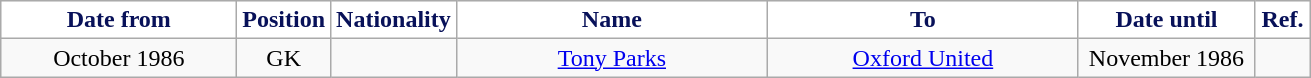<table class="wikitable" style="text-align:center">
<tr>
<th style="background:#FFFFFF; color:#081159; width:150px;">Date from</th>
<th style="background:#FFFFFF; color:#081159; width:50px;">Position</th>
<th style="background:#FFFFFF; color:#081159; width:50px;">Nationality</th>
<th style="background:#FFFFFF; color:#081159; width:200px;">Name</th>
<th style="background:#FFFFFF; color:#081159; width:200px;">To</th>
<th style="background:#FFFFFF; color:#081159; width:110px;">Date until</th>
<th style="background:#FFFFFF; color:#081159; width:30px;">Ref.</th>
</tr>
<tr>
<td>October 1986</td>
<td>GK</td>
<td></td>
<td><a href='#'>Tony Parks</a></td>
<td> <a href='#'>Oxford United</a></td>
<td>November 1986</td>
<td></td>
</tr>
</table>
